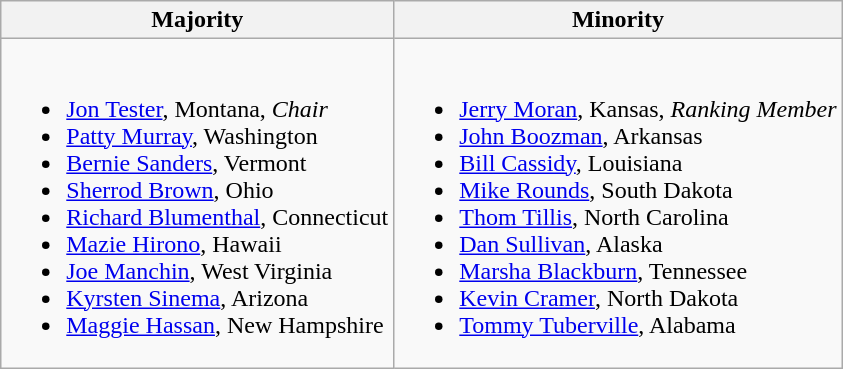<table class=wikitable>
<tr>
<th>Majority</th>
<th>Minority</th>
</tr>
<tr>
<td><br><ul><li><a href='#'>Jon Tester</a>, Montana, <em>Chair</em></li><li><a href='#'>Patty Murray</a>, Washington</li><li><span><a href='#'>Bernie Sanders</a>, Vermont</span></li><li><a href='#'>Sherrod Brown</a>, Ohio</li><li><a href='#'>Richard Blumenthal</a>, Connecticut</li><li><a href='#'>Mazie Hirono</a>, Hawaii</li><li><a href='#'>Joe Manchin</a>, West Virginia</li><li><a href='#'>Kyrsten Sinema</a>, Arizona</li><li><a href='#'>Maggie Hassan</a>, New Hampshire</li></ul></td>
<td><br><ul><li><a href='#'>Jerry Moran</a>, Kansas, <em>Ranking Member</em></li><li><a href='#'>John Boozman</a>, Arkansas</li><li><a href='#'>Bill Cassidy</a>, Louisiana</li><li><a href='#'>Mike Rounds</a>, South Dakota</li><li><a href='#'>Thom Tillis</a>, North Carolina</li><li><a href='#'>Dan Sullivan</a>, Alaska</li><li><a href='#'>Marsha Blackburn</a>, Tennessee</li><li><a href='#'>Kevin Cramer</a>, North Dakota</li><li><a href='#'>Tommy Tuberville</a>, Alabama</li></ul></td>
</tr>
</table>
